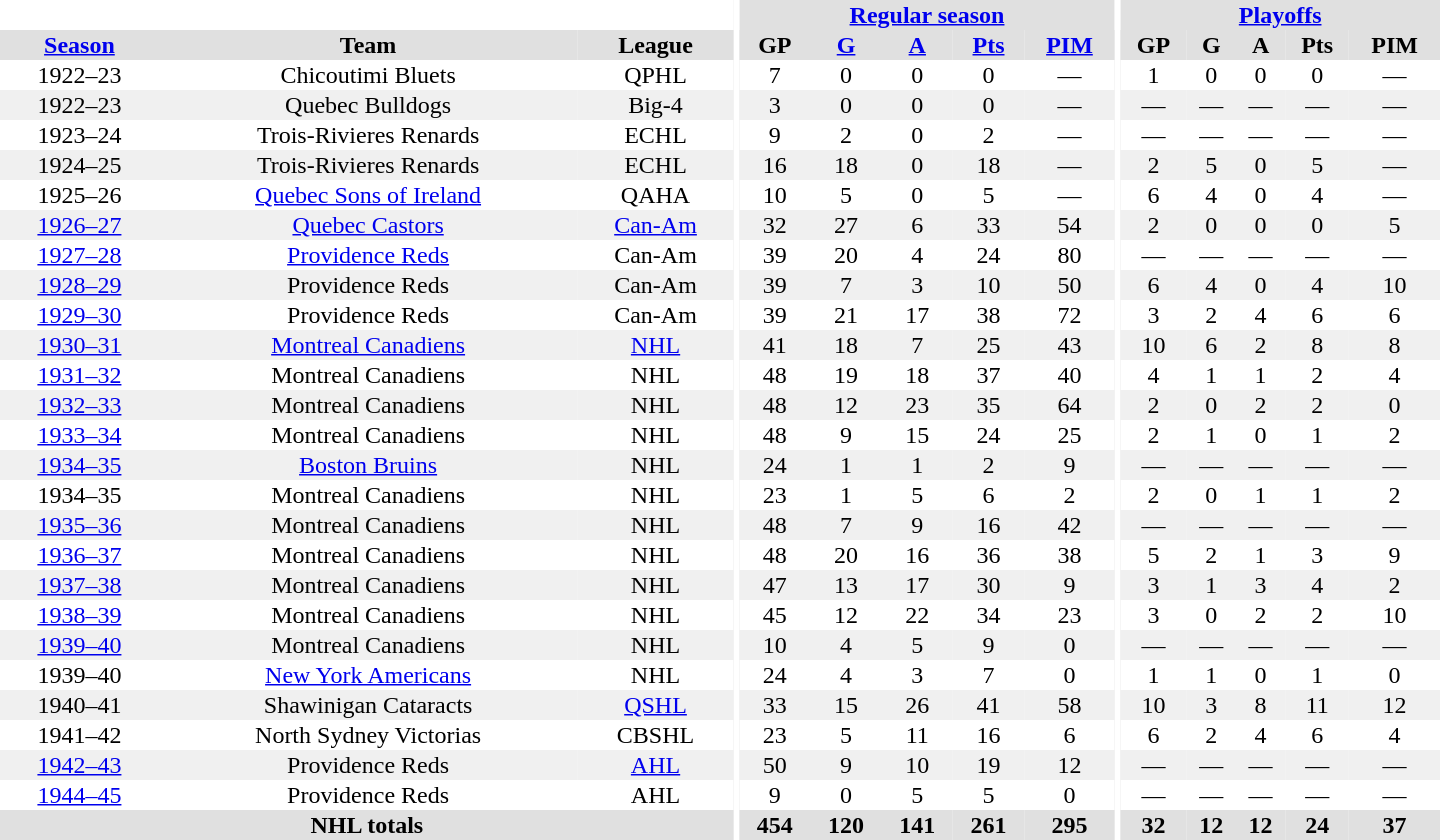<table border="0" cellpadding="1" cellspacing="0" style="text-align:center; width:60em">
<tr bgcolor="#e0e0e0">
<th colspan="3" bgcolor="#ffffff"></th>
<th rowspan="100" bgcolor="#ffffff"></th>
<th colspan="5"><a href='#'>Regular season</a></th>
<th rowspan="100" bgcolor="#ffffff"></th>
<th colspan="5"><a href='#'>Playoffs</a></th>
</tr>
<tr bgcolor="#e0e0e0">
<th><a href='#'>Season</a></th>
<th>Team</th>
<th>League</th>
<th>GP</th>
<th><a href='#'>G</a></th>
<th><a href='#'>A</a></th>
<th><a href='#'>Pts</a></th>
<th><a href='#'>PIM</a></th>
<th>GP</th>
<th>G</th>
<th>A</th>
<th>Pts</th>
<th>PIM</th>
</tr>
<tr>
<td>1922–23</td>
<td>Chicoutimi Bluets</td>
<td>QPHL</td>
<td>7</td>
<td>0</td>
<td>0</td>
<td>0</td>
<td>—</td>
<td>1</td>
<td>0</td>
<td>0</td>
<td>0</td>
<td>—</td>
</tr>
<tr bgcolor="#f0f0f0">
<td>1922–23</td>
<td>Quebec Bulldogs</td>
<td>Big-4</td>
<td>3</td>
<td>0</td>
<td>0</td>
<td>0</td>
<td>—</td>
<td>—</td>
<td>—</td>
<td>—</td>
<td>—</td>
<td>—</td>
</tr>
<tr>
<td>1923–24</td>
<td>Trois-Rivieres Renards</td>
<td>ECHL</td>
<td>9</td>
<td>2</td>
<td>0</td>
<td>2</td>
<td>—</td>
<td>—</td>
<td>—</td>
<td>—</td>
<td>—</td>
<td>—</td>
</tr>
<tr bgcolor="#f0f0f0">
<td>1924–25</td>
<td>Trois-Rivieres Renards</td>
<td>ECHL</td>
<td>16</td>
<td>18</td>
<td>0</td>
<td>18</td>
<td>—</td>
<td>2</td>
<td>5</td>
<td>0</td>
<td>5</td>
<td>—</td>
</tr>
<tr>
<td>1925–26</td>
<td><a href='#'>Quebec Sons of Ireland</a></td>
<td>QAHA</td>
<td>10</td>
<td>5</td>
<td>0</td>
<td>5</td>
<td>—</td>
<td>6</td>
<td>4</td>
<td>0</td>
<td>4</td>
<td>—</td>
</tr>
<tr bgcolor="#f0f0f0">
<td><a href='#'>1926–27</a></td>
<td><a href='#'>Quebec Castors</a></td>
<td><a href='#'>Can-Am</a></td>
<td>32</td>
<td>27</td>
<td>6</td>
<td>33</td>
<td>54</td>
<td>2</td>
<td>0</td>
<td>0</td>
<td>0</td>
<td>5</td>
</tr>
<tr>
<td><a href='#'>1927–28</a></td>
<td><a href='#'>Providence Reds</a></td>
<td>Can-Am</td>
<td>39</td>
<td>20</td>
<td>4</td>
<td>24</td>
<td>80</td>
<td>—</td>
<td>—</td>
<td>—</td>
<td>—</td>
<td>—</td>
</tr>
<tr bgcolor="#f0f0f0">
<td><a href='#'>1928–29</a></td>
<td>Providence Reds</td>
<td>Can-Am</td>
<td>39</td>
<td>7</td>
<td>3</td>
<td>10</td>
<td>50</td>
<td>6</td>
<td>4</td>
<td>0</td>
<td>4</td>
<td>10</td>
</tr>
<tr>
<td><a href='#'>1929–30</a></td>
<td>Providence Reds</td>
<td>Can-Am</td>
<td>39</td>
<td>21</td>
<td>17</td>
<td>38</td>
<td>72</td>
<td>3</td>
<td>2</td>
<td>4</td>
<td>6</td>
<td>6</td>
</tr>
<tr bgcolor="#f0f0f0">
<td><a href='#'>1930–31</a></td>
<td><a href='#'>Montreal Canadiens</a></td>
<td><a href='#'>NHL</a></td>
<td>41</td>
<td>18</td>
<td>7</td>
<td>25</td>
<td>43</td>
<td>10</td>
<td>6</td>
<td>2</td>
<td>8</td>
<td>8</td>
</tr>
<tr>
<td><a href='#'>1931–32</a></td>
<td>Montreal Canadiens</td>
<td>NHL</td>
<td>48</td>
<td>19</td>
<td>18</td>
<td>37</td>
<td>40</td>
<td>4</td>
<td>1</td>
<td>1</td>
<td>2</td>
<td>4</td>
</tr>
<tr bgcolor="#f0f0f0">
<td><a href='#'>1932–33</a></td>
<td>Montreal Canadiens</td>
<td>NHL</td>
<td>48</td>
<td>12</td>
<td>23</td>
<td>35</td>
<td>64</td>
<td>2</td>
<td>0</td>
<td>2</td>
<td>2</td>
<td>0</td>
</tr>
<tr>
<td><a href='#'>1933–34</a></td>
<td>Montreal Canadiens</td>
<td>NHL</td>
<td>48</td>
<td>9</td>
<td>15</td>
<td>24</td>
<td>25</td>
<td>2</td>
<td>1</td>
<td>0</td>
<td>1</td>
<td>2</td>
</tr>
<tr bgcolor="#f0f0f0">
<td><a href='#'>1934–35</a></td>
<td><a href='#'>Boston Bruins</a></td>
<td>NHL</td>
<td>24</td>
<td>1</td>
<td>1</td>
<td>2</td>
<td>9</td>
<td>—</td>
<td>—</td>
<td>—</td>
<td>—</td>
<td>—</td>
</tr>
<tr>
<td>1934–35</td>
<td>Montreal Canadiens</td>
<td>NHL</td>
<td>23</td>
<td>1</td>
<td>5</td>
<td>6</td>
<td>2</td>
<td>2</td>
<td>0</td>
<td>1</td>
<td>1</td>
<td>2</td>
</tr>
<tr bgcolor="#f0f0f0">
<td><a href='#'>1935–36</a></td>
<td>Montreal Canadiens</td>
<td>NHL</td>
<td>48</td>
<td>7</td>
<td>9</td>
<td>16</td>
<td>42</td>
<td>—</td>
<td>—</td>
<td>—</td>
<td>—</td>
<td>—</td>
</tr>
<tr>
<td><a href='#'>1936–37</a></td>
<td>Montreal Canadiens</td>
<td>NHL</td>
<td>48</td>
<td>20</td>
<td>16</td>
<td>36</td>
<td>38</td>
<td>5</td>
<td>2</td>
<td>1</td>
<td>3</td>
<td>9</td>
</tr>
<tr bgcolor="#f0f0f0">
<td><a href='#'>1937–38</a></td>
<td>Montreal Canadiens</td>
<td>NHL</td>
<td>47</td>
<td>13</td>
<td>17</td>
<td>30</td>
<td>9</td>
<td>3</td>
<td>1</td>
<td>3</td>
<td>4</td>
<td>2</td>
</tr>
<tr>
<td><a href='#'>1938–39</a></td>
<td>Montreal Canadiens</td>
<td>NHL</td>
<td>45</td>
<td>12</td>
<td>22</td>
<td>34</td>
<td>23</td>
<td>3</td>
<td>0</td>
<td>2</td>
<td>2</td>
<td>10</td>
</tr>
<tr bgcolor="#f0f0f0">
<td><a href='#'>1939–40</a></td>
<td>Montreal Canadiens</td>
<td>NHL</td>
<td>10</td>
<td>4</td>
<td>5</td>
<td>9</td>
<td>0</td>
<td>—</td>
<td>—</td>
<td>—</td>
<td>—</td>
<td>—</td>
</tr>
<tr>
<td>1939–40</td>
<td><a href='#'>New York Americans</a></td>
<td>NHL</td>
<td>24</td>
<td>4</td>
<td>3</td>
<td>7</td>
<td>0</td>
<td>1</td>
<td>1</td>
<td>0</td>
<td>1</td>
<td>0</td>
</tr>
<tr bgcolor="#f0f0f0">
<td>1940–41</td>
<td>Shawinigan Cataracts</td>
<td><a href='#'>QSHL</a></td>
<td>33</td>
<td>15</td>
<td>26</td>
<td>41</td>
<td>58</td>
<td>10</td>
<td>3</td>
<td>8</td>
<td>11</td>
<td>12</td>
</tr>
<tr>
<td>1941–42</td>
<td>North Sydney Victorias</td>
<td>CBSHL</td>
<td>23</td>
<td>5</td>
<td>11</td>
<td>16</td>
<td>6</td>
<td>6</td>
<td>2</td>
<td>4</td>
<td>6</td>
<td>4</td>
</tr>
<tr bgcolor="#f0f0f0">
<td><a href='#'>1942–43</a></td>
<td>Providence Reds</td>
<td><a href='#'>AHL</a></td>
<td>50</td>
<td>9</td>
<td>10</td>
<td>19</td>
<td>12</td>
<td>—</td>
<td>—</td>
<td>—</td>
<td>—</td>
<td>—</td>
</tr>
<tr>
<td><a href='#'>1944–45</a></td>
<td>Providence Reds</td>
<td>AHL</td>
<td>9</td>
<td>0</td>
<td>5</td>
<td>5</td>
<td>0</td>
<td>—</td>
<td>—</td>
<td>—</td>
<td>—</td>
<td>—</td>
</tr>
<tr bgcolor="#e0e0e0">
<th colspan="3">NHL totals</th>
<th>454</th>
<th>120</th>
<th>141</th>
<th>261</th>
<th>295</th>
<th>32</th>
<th>12</th>
<th>12</th>
<th>24</th>
<th>37</th>
</tr>
</table>
